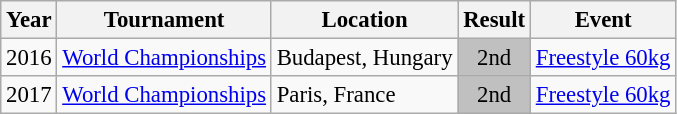<table class="wikitable" style="font-size:95%;">
<tr>
<th>Year</th>
<th>Tournament</th>
<th>Location</th>
<th>Result</th>
<th>Event</th>
</tr>
<tr>
<td>2016</td>
<td><a href='#'>World Championships</a></td>
<td>Budapest, Hungary</td>
<td align="center" bgcolor="silver">2nd</td>
<td><a href='#'>Freestyle 60kg</a></td>
</tr>
<tr>
<td>2017</td>
<td><a href='#'>World Championships</a></td>
<td>Paris, France</td>
<td align="center" bgcolor="silver">2nd</td>
<td><a href='#'>Freestyle 60kg</a></td>
</tr>
</table>
